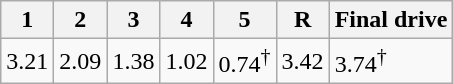<table class=wikitable>
<tr>
<th>1</th>
<th>2</th>
<th>3</th>
<th>4</th>
<th>5</th>
<th>R</th>
<th>Final drive</th>
</tr>
<tr>
<td>3.21</td>
<td>2.09</td>
<td>1.38</td>
<td>1.02</td>
<td>0.74<sup>†</sup></td>
<td>3.42</td>
<td>3.74<sup>†</sup></td>
</tr>
</table>
